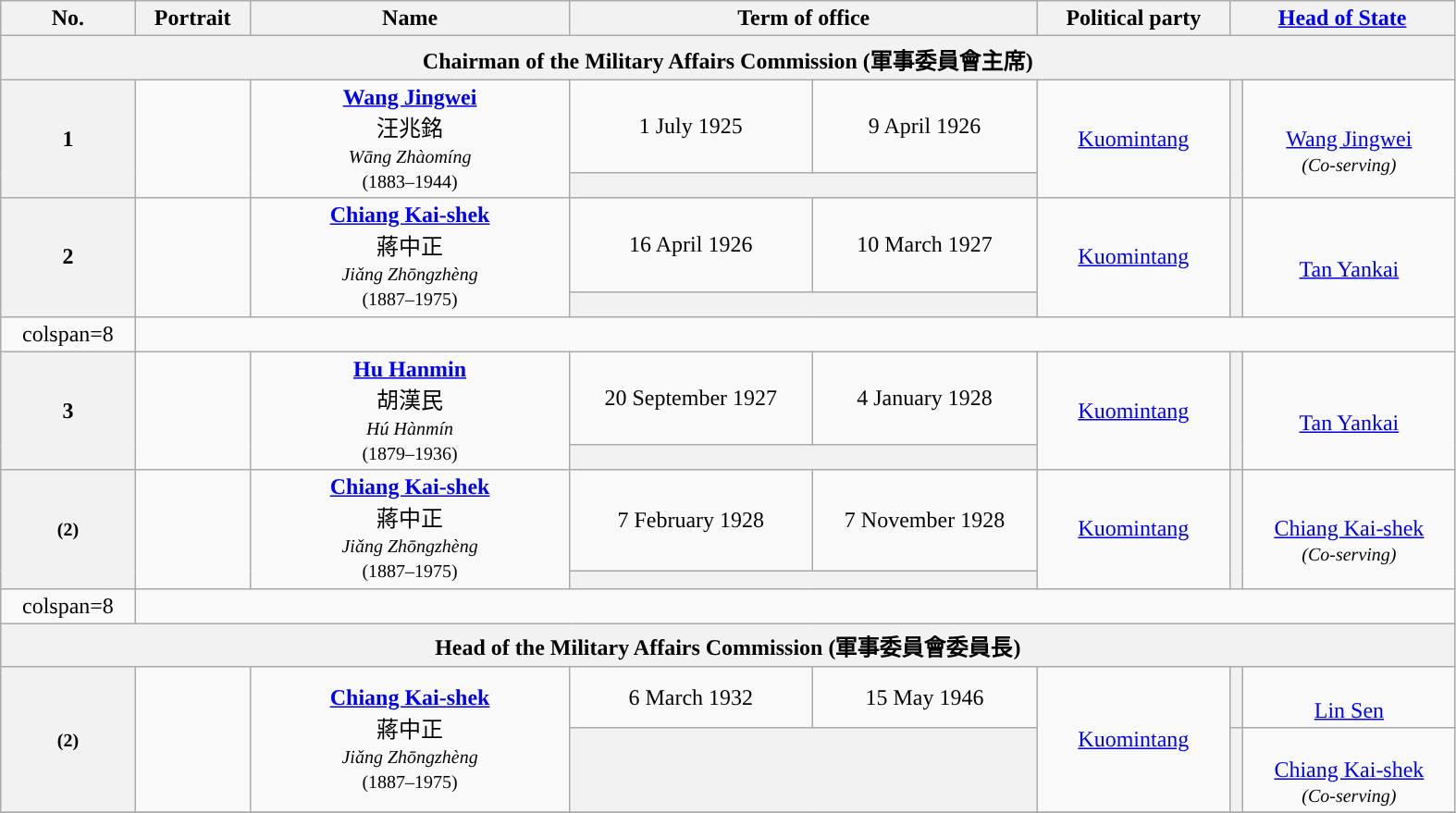<table class="wikitable"  style="text-align:center"  width="83%">
<tr>
<th>No.</th>
<th>Portrait</th>
<th width=22%>Name<br></th>
<th colspan=2>Term of office</th>
<th>Political party</th>
<th colspan=2><a href='#'>Head of State</a></th>
</tr>
<tr>
<th colspan=8>Chairman of the Military Affairs Commission (軍事委員會主席)</th>
</tr>
<tr ->
<th rowspan=2 style="background:">1</th>
<td rowspan=2></td>
<td rowspan=2 align=center><strong><a href='#'>Wang Jingwei</a></strong><br><span>汪兆銘</span><br><small><em>Wāng Zhàomíng</em><br>(1883–1944)</small></td>
<td>1 July 1925</td>
<td>9 April 1926</td>
<td rowspan=2><a href='#'>Kuomintang</a></td>
<th rowspan=2 style="background:"></th>
<td rowspan=2><br><a href='#'>Wang Jingwei</a><br><small><em>(Co-serving)</em></small></td>
</tr>
<tr>
<th colspan=2 style="font-size:90%; font-weight:normal"></th>
</tr>
<tr>
<th rowspan=2 style="background:">2</th>
<td rowspan=2></td>
<td rowspan=2 align=center><strong><a href='#'>Chiang Kai-shek</a></strong><br><span>蔣中正</span><br><small><em>Jiǎng Zhōngzhèng</em><br>(1887–1975)</small></td>
<td>16 April 1926</td>
<td>10 March 1927</td>
<td rowspan=2><a href='#'>Kuomintang</a></td>
<th rowspan=2 style="background:"></th>
<td rowspan=2><br><a href='#'>Tan Yankai</a><br></td>
</tr>
<tr>
<th colspan=2 style="font-size:90%; font-weight:normal"></th>
</tr>
<tr>
<td>colspan=8 </td>
</tr>
<tr>
<th rowspan=2 style="background:">3</th>
<td rowspan=2></td>
<td rowspan=2 align=center><strong><a href='#'>Hu Hanmin</a></strong><br><span>胡漢民</span><br><small><em>Hú Hànmín</em><br>(1879–1936)</small></td>
<td>20 September 1927</td>
<td>4 January 1928</td>
<td rowspan=2><a href='#'>Kuomintang</a></td>
<th rowspan=3 style="background:"></th>
<td rowspan=3><br><a href='#'>Tan Yankai</a><br></td>
</tr>
<tr>
<th colspan=2 style="font-size:90%; font-weight:normal"></th>
</tr>
<tr>
<th rowspan=3 style="background:"><small>(2)</small></th>
<td rowspan=3></td>
<td rowspan=3 align=center><strong><a href='#'>Chiang Kai-shek</a></strong><br><span>蔣中正</span><br><small><em>Jiǎng Zhōngzhèng</em><br>(1887–1975)</small></td>
<td rowspan=2>7 February 1928</td>
<td rowspan=2>7 November 1928</td>
<td rowspan=3><a href='#'>Kuomintang</a></td>
</tr>
<tr>
<th rowspan=2 style="background:"></th>
<td rowspan=2><br><a href='#'>Chiang Kai-shek</a><br><small><em>(Co-serving)</em></small></td>
</tr>
<tr>
<th colspan=2 style="font-size:90%; font-weight:normal"></th>
</tr>
<tr>
<td>colspan=8 </td>
</tr>
<tr>
<th colspan=8>Head of the Military Affairs Commission (軍事委員會委員長)</th>
</tr>
<tr ->
<th rowspan=3 style="background:"><small>(2)</small></th>
<td rowspan=3></td>
<td rowspan=3 align=center><strong><a href='#'>Chiang Kai-shek</a></strong><br><span>蔣中正</span><br><small><em>Jiǎng Zhōngzhèng</em><br>(1887–1975)</small></td>
<td rowspan=2>6 March 1932</td>
<td rowspan=2>15 May 1946</td>
<td rowspan=3><a href='#'>Kuomintang</a></td>
<th style="background:"></th>
<td><br><a href='#'>Lin Sen</a><br></td>
</tr>
<tr>
<th rowspan=2 style="background:"></th>
<td rowspan=2><br><a href='#'>Chiang Kai-shek</a><br><small><em>(Co-serving)</em></small></td>
</tr>
<tr>
<th colspan=2 style="font-size:90%; font-weight:normal"></th>
</tr>
<tr>
</tr>
</table>
